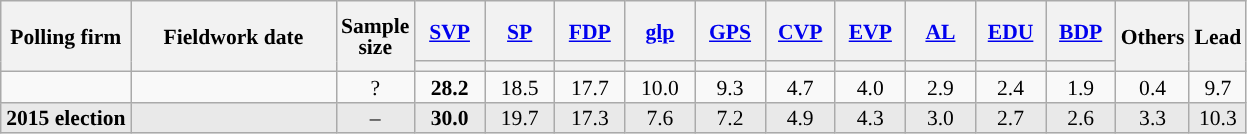<table class="wikitable sortable" style="text-align:center;font-size:90%;line-height:14px;">
<tr style="height:40px;">
<th style="width:80px;" rowspan="2">Polling firm</th>
<th style="width:130px;" rowspan="2">Fieldwork date</th>
<th style="width:35px;" rowspan="2">Sample<br>size</th>
<th class="unsortable" style="width:40px;"><a href='#'>SVP</a></th>
<th class="unsortable" style="width:40px;"><a href='#'>SP</a></th>
<th class="unsortable" style="width:40px;"><a href='#'>FDP</a></th>
<th class="unsortable" style="width:40px;"><a href='#'>glp</a></th>
<th class="unsortable" style="width:40px;"><a href='#'>GPS</a></th>
<th class="unsortable" style="width:40px;"><a href='#'>CVP</a></th>
<th class="unsortable" style="width:40px;"><a href='#'>EVP</a></th>
<th class="unsortable" style="width:40px;"><a href='#'>AL</a></th>
<th class="unsortable" style="width:40px;"><a href='#'>EDU</a></th>
<th class="unsortable" style="width:40px;"><a href='#'>BDP</a></th>
<th class="unsortable" style="width:30px;" rowspan="2">Others</th>
<th style="width:30px;" rowspan="2">Lead</th>
</tr>
<tr>
<th style="background:"></th>
<th style="background:"></th>
<th style="background:"></th>
<th style="background:"></th>
<th style="background:"></th>
<th style="background:"></th>
<th style="background:"></th>
<th style="background:"></th>
<th style="background:"></th>
<th style="background:"></th>
</tr>
<tr>
<td></td>
<td></td>
<td>?</td>
<td style="background:#"><strong>28.2</strong></td>
<td>18.5</td>
<td>17.7</td>
<td>10.0</td>
<td>9.3</td>
<td>4.7</td>
<td>4.0</td>
<td>2.9</td>
<td>2.4</td>
<td>1.9</td>
<td>0.4</td>
<td style="background:">9.7</td>
</tr>
<tr style="background:#E9E9E9;">
<td><strong>2015 election</strong></td>
<td></td>
<td>–</td>
<td style="background:#"><strong>30.0</strong></td>
<td>19.7</td>
<td>17.3</td>
<td>7.6</td>
<td>7.2</td>
<td>4.9</td>
<td>4.3</td>
<td>3.0</td>
<td>2.7</td>
<td>2.6</td>
<td>3.3</td>
<td style="background:">10.3</td>
</tr>
</table>
